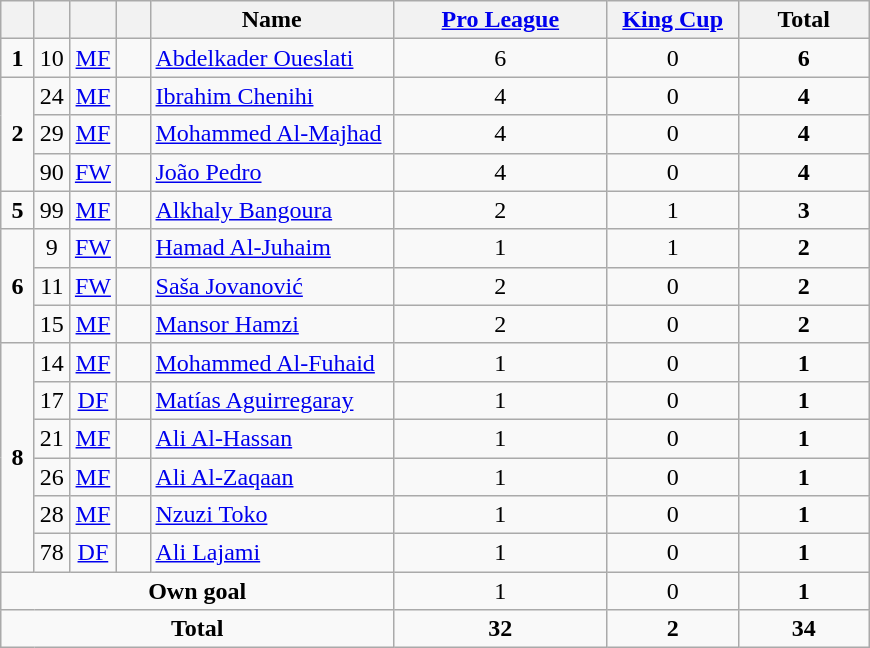<table class="wikitable" style="text-align:center">
<tr>
<th width=15></th>
<th width=15></th>
<th width=15></th>
<th width=15></th>
<th width=155>Name</th>
<th width=135><a href='#'>Pro League</a></th>
<th width=80><a href='#'>King Cup</a></th>
<th width=80>Total</th>
</tr>
<tr>
<td><strong>1</strong></td>
<td>10</td>
<td><a href='#'>MF</a></td>
<td></td>
<td align=left><a href='#'>Abdelkader Oueslati</a></td>
<td>6</td>
<td>0</td>
<td><strong>6</strong></td>
</tr>
<tr>
<td rowspan=3><strong>2</strong></td>
<td>24</td>
<td><a href='#'>MF</a></td>
<td></td>
<td align=left><a href='#'>Ibrahim Chenihi</a></td>
<td>4</td>
<td>0</td>
<td><strong>4</strong></td>
</tr>
<tr>
<td>29</td>
<td><a href='#'>MF</a></td>
<td></td>
<td align=left><a href='#'>Mohammed Al-Majhad</a></td>
<td>4</td>
<td>0</td>
<td><strong>4</strong></td>
</tr>
<tr>
<td>90</td>
<td><a href='#'>FW</a></td>
<td></td>
<td align=left><a href='#'>João Pedro</a></td>
<td>4</td>
<td>0</td>
<td><strong>4</strong></td>
</tr>
<tr>
<td><strong>5</strong></td>
<td>99</td>
<td><a href='#'>MF</a></td>
<td></td>
<td align=left><a href='#'>Alkhaly Bangoura</a></td>
<td>2</td>
<td>1</td>
<td><strong>3</strong></td>
</tr>
<tr>
<td rowspan=3><strong>6</strong></td>
<td>9</td>
<td><a href='#'>FW</a></td>
<td></td>
<td align=left><a href='#'>Hamad Al-Juhaim</a></td>
<td>1</td>
<td>1</td>
<td><strong>2</strong></td>
</tr>
<tr>
<td>11</td>
<td><a href='#'>FW</a></td>
<td></td>
<td align=left><a href='#'>Saša Jovanović</a></td>
<td>2</td>
<td>0</td>
<td><strong>2</strong></td>
</tr>
<tr>
<td>15</td>
<td><a href='#'>MF</a></td>
<td></td>
<td align=left><a href='#'>Mansor Hamzi</a></td>
<td>2</td>
<td>0</td>
<td><strong>2</strong></td>
</tr>
<tr>
<td rowspan=6><strong>8</strong></td>
<td>14</td>
<td><a href='#'>MF</a></td>
<td></td>
<td align=left><a href='#'>Mohammed Al-Fuhaid</a></td>
<td>1</td>
<td>0</td>
<td><strong>1</strong></td>
</tr>
<tr>
<td>17</td>
<td><a href='#'>DF</a></td>
<td></td>
<td align=left><a href='#'>Matías Aguirregaray</a></td>
<td>1</td>
<td>0</td>
<td><strong>1</strong></td>
</tr>
<tr>
<td>21</td>
<td><a href='#'>MF</a></td>
<td></td>
<td align=left><a href='#'>Ali Al-Hassan</a></td>
<td>1</td>
<td>0</td>
<td><strong>1</strong></td>
</tr>
<tr>
<td>26</td>
<td><a href='#'>MF</a></td>
<td></td>
<td align=left><a href='#'>Ali Al-Zaqaan</a></td>
<td>1</td>
<td>0</td>
<td><strong>1</strong></td>
</tr>
<tr>
<td>28</td>
<td><a href='#'>MF</a></td>
<td></td>
<td align=left><a href='#'>Nzuzi Toko</a></td>
<td>1</td>
<td>0</td>
<td><strong>1</strong></td>
</tr>
<tr>
<td>78</td>
<td><a href='#'>DF</a></td>
<td></td>
<td align=left><a href='#'>Ali Lajami</a></td>
<td>1</td>
<td>0</td>
<td><strong>1</strong></td>
</tr>
<tr>
<td colspan=5><strong>Own goal</strong></td>
<td>1</td>
<td>0</td>
<td><strong>1</strong></td>
</tr>
<tr>
<td colspan=5><strong>Total</strong></td>
<td><strong>32</strong></td>
<td><strong>2</strong></td>
<td><strong>34</strong></td>
</tr>
</table>
